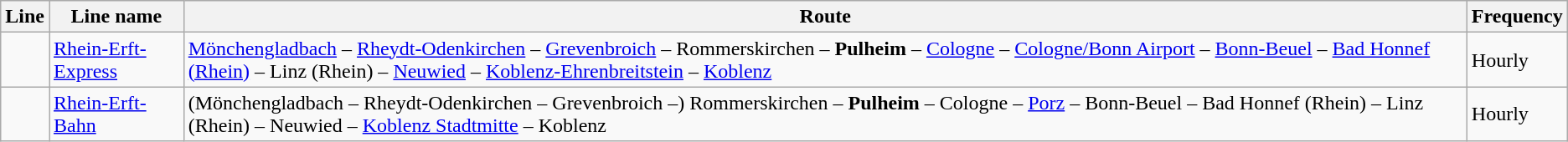<table class="wikitable">
<tr>
<th>Line</th>
<th>Line name</th>
<th>Route</th>
<th>Frequency</th>
</tr>
<tr>
<td></td>
<td><a href='#'>Rhein-Erft-Express</a></td>
<td><a href='#'>Mönchengladbach</a> – <a href='#'>Rheydt-Odenkirchen</a> – <a href='#'>Grevenbroich</a> – Rommerskirchen – <strong>Pulheim</strong> – <a href='#'>Cologne</a> – <a href='#'>Cologne/Bonn Airport</a> – <a href='#'>Bonn-Beuel</a> – <a href='#'>Bad Honnef (Rhein)</a> – Linz (Rhein) – <a href='#'>Neuwied</a> – <a href='#'>Koblenz-Ehrenbreitstein</a> – <a href='#'>Koblenz</a></td>
<td>Hourly</td>
</tr>
<tr>
<td></td>
<td><a href='#'>Rhein-Erft-Bahn</a></td>
<td>(Mönchengladbach – Rheydt-Odenkirchen – Grevenbroich –) Rommerskirchen – <strong>Pulheim</strong> – Cologne – <a href='#'>Porz</a> – Bonn-Beuel – Bad Honnef (Rhein) – Linz (Rhein) – Neuwied – <a href='#'>Koblenz Stadtmitte</a> – Koblenz</td>
<td>Hourly</td>
</tr>
</table>
